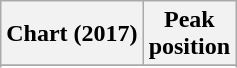<table class="wikitable sortable plainrowheaders" style="text-align:center">
<tr>
<th scope="col">Chart (2017)</th>
<th scope="col">Peak<br> position</th>
</tr>
<tr>
</tr>
<tr>
</tr>
</table>
